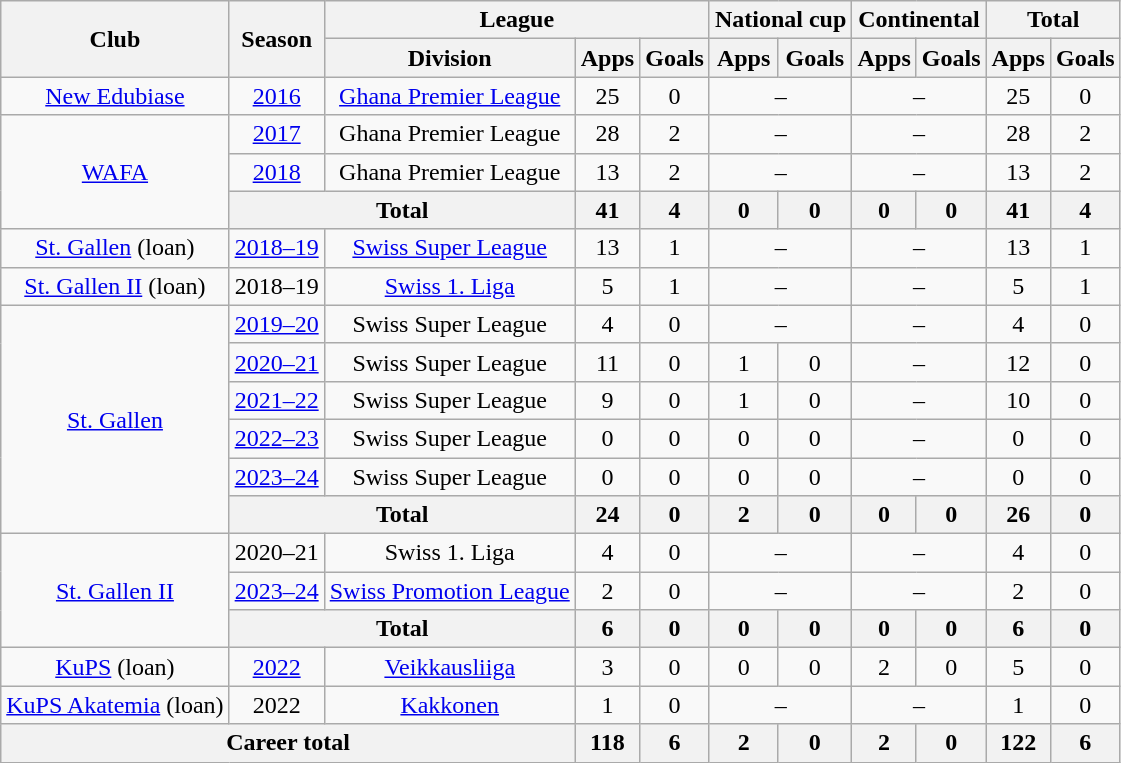<table class="wikitable" style="text-align:center">
<tr>
<th rowspan="2">Club</th>
<th rowspan="2">Season</th>
<th colspan="3">League</th>
<th colspan="2">National cup</th>
<th colspan="2">Continental</th>
<th colspan="2">Total</th>
</tr>
<tr>
<th>Division</th>
<th>Apps</th>
<th>Goals</th>
<th>Apps</th>
<th>Goals</th>
<th>Apps</th>
<th>Goals</th>
<th>Apps</th>
<th>Goals</th>
</tr>
<tr>
<td><a href='#'>New Edubiase</a></td>
<td><a href='#'>2016</a></td>
<td><a href='#'>Ghana Premier League</a></td>
<td>25</td>
<td>0</td>
<td colspan=2>–</td>
<td colspan=2>–</td>
<td>25</td>
<td>0</td>
</tr>
<tr>
<td rowspan=3><a href='#'>WAFA</a></td>
<td><a href='#'>2017</a></td>
<td>Ghana Premier League</td>
<td>28</td>
<td>2</td>
<td colspan=2>–</td>
<td colspan=2>–</td>
<td>28</td>
<td>2</td>
</tr>
<tr>
<td><a href='#'>2018</a></td>
<td>Ghana Premier League</td>
<td>13</td>
<td>2</td>
<td colspan=2>–</td>
<td colspan=2>–</td>
<td>13</td>
<td>2</td>
</tr>
<tr>
<th colspan=2>Total</th>
<th>41</th>
<th>4</th>
<th>0</th>
<th>0</th>
<th>0</th>
<th>0</th>
<th>41</th>
<th>4</th>
</tr>
<tr>
<td><a href='#'>St. Gallen</a> (loan)</td>
<td><a href='#'>2018–19</a></td>
<td><a href='#'>Swiss Super League</a></td>
<td>13</td>
<td>1</td>
<td colspan=2>–</td>
<td colspan=2>–</td>
<td>13</td>
<td>1</td>
</tr>
<tr>
<td><a href='#'>St. Gallen II</a> (loan)</td>
<td>2018–19</td>
<td><a href='#'>Swiss 1. Liga</a></td>
<td>5</td>
<td>1</td>
<td colspan=2>–</td>
<td colspan=2>–</td>
<td>5</td>
<td>1</td>
</tr>
<tr>
<td rowspan=6><a href='#'>St. Gallen</a></td>
<td><a href='#'>2019–20</a></td>
<td>Swiss Super League</td>
<td>4</td>
<td>0</td>
<td colspan=2>–</td>
<td colspan=2>–</td>
<td>4</td>
<td>0</td>
</tr>
<tr>
<td><a href='#'>2020–21</a></td>
<td>Swiss Super League</td>
<td>11</td>
<td>0</td>
<td>1</td>
<td>0</td>
<td colspan=2>–</td>
<td>12</td>
<td>0</td>
</tr>
<tr>
<td><a href='#'>2021–22</a></td>
<td>Swiss Super League</td>
<td>9</td>
<td>0</td>
<td>1</td>
<td>0</td>
<td colspan=2>–</td>
<td>10</td>
<td>0</td>
</tr>
<tr>
<td><a href='#'>2022–23</a></td>
<td>Swiss Super League</td>
<td>0</td>
<td>0</td>
<td>0</td>
<td>0</td>
<td colspan=2>–</td>
<td>0</td>
<td>0</td>
</tr>
<tr>
<td><a href='#'>2023–24</a></td>
<td>Swiss Super League</td>
<td>0</td>
<td>0</td>
<td>0</td>
<td>0</td>
<td colspan=2>–</td>
<td>0</td>
<td>0</td>
</tr>
<tr>
<th colspan=2>Total</th>
<th>24</th>
<th>0</th>
<th>2</th>
<th>0</th>
<th>0</th>
<th>0</th>
<th>26</th>
<th>0</th>
</tr>
<tr>
<td rowspan=3><a href='#'>St. Gallen II</a></td>
<td>2020–21</td>
<td>Swiss 1. Liga</td>
<td>4</td>
<td>0</td>
<td colspan=2>–</td>
<td colspan=2>–</td>
<td>4</td>
<td>0</td>
</tr>
<tr>
<td><a href='#'>2023–24</a></td>
<td><a href='#'>Swiss Promotion League</a></td>
<td>2</td>
<td>0</td>
<td colspan=2>–</td>
<td colspan=2>–</td>
<td>2</td>
<td>0</td>
</tr>
<tr>
<th colspan=2>Total</th>
<th>6</th>
<th>0</th>
<th>0</th>
<th>0</th>
<th>0</th>
<th>0</th>
<th>6</th>
<th>0</th>
</tr>
<tr>
<td><a href='#'>KuPS</a> (loan)</td>
<td><a href='#'>2022</a></td>
<td><a href='#'>Veikkausliiga</a></td>
<td>3</td>
<td>0</td>
<td>0</td>
<td>0</td>
<td>2</td>
<td>0</td>
<td>5</td>
<td>0</td>
</tr>
<tr>
<td><a href='#'>KuPS Akatemia</a> (loan)</td>
<td>2022</td>
<td><a href='#'>Kakkonen</a></td>
<td>1</td>
<td>0</td>
<td colspan=2>–</td>
<td colspan=2>–</td>
<td>1</td>
<td>0</td>
</tr>
<tr>
<th colspan="3">Career total</th>
<th>118</th>
<th>6</th>
<th>2</th>
<th>0</th>
<th>2</th>
<th>0</th>
<th>122</th>
<th>6</th>
</tr>
</table>
